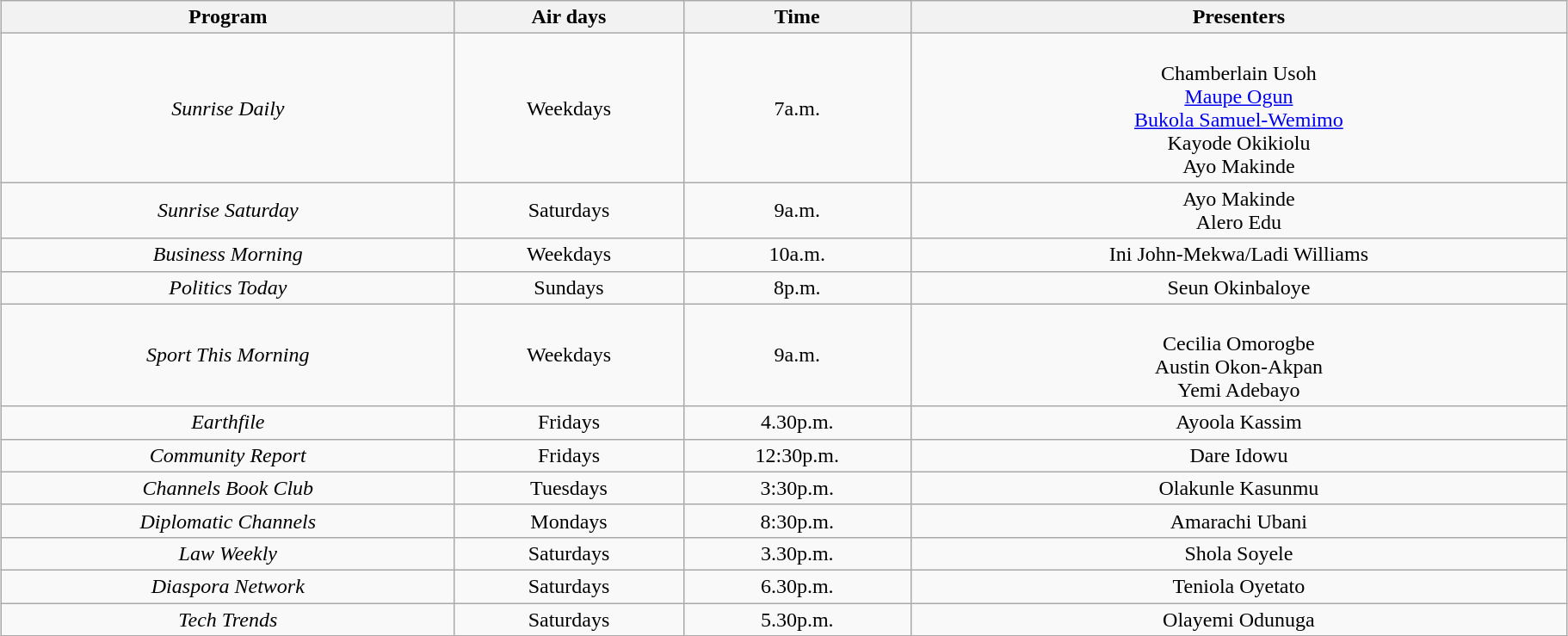<table class="wikitable" style="text-align:center; width: 96%; margin-left: auto; margin-right: auto;">
<tr>
<th>Program<br></th>
<th>Air days</th>
<th>Time</th>
<th>Presenters<br></th>
</tr>
<tr>
<td><em>Sunrise Daily</em></td>
<td>Weekdays</td>
<td>7a.m.</td>
<td><br>Chamberlain Usoh<br><a href='#'>Maupe Ogun</a><br><a href='#'>Bukola Samuel-Wemimo</a> <br> Kayode Okikiolu <br> Ayo Makinde</td>
</tr>
<tr>
<td><em>Sunrise Saturday</em></td>
<td>Saturdays</td>
<td>9a.m.</td>
<td>Ayo Makinde<br>Alero Edu<br></td>
</tr>
<tr>
<td><em>Business Morning</em></td>
<td>Weekdays</td>
<td>10a.m.</td>
<td>Ini John-Mekwa/Ladi Williams</td>
</tr>
<tr>
<td><em>Politics Today</em></td>
<td>Sundays</td>
<td>8p.m.</td>
<td>Seun Okinbaloye</td>
</tr>
<tr>
<td><em>Sport This Morning</em></td>
<td>Weekdays</td>
<td>9a.m.</td>
<td><br>Cecilia Omorogbe<br>Austin Okon-Akpan<br>Yemi Adebayo<br></td>
</tr>
<tr>
<td><em>Earthfile</em></td>
<td>Fridays</td>
<td>4.30p.m.</td>
<td>Ayoola Kassim</td>
</tr>
<tr>
<td><em>Community Report</em></td>
<td>Fridays</td>
<td>12:30p.m.</td>
<td>Dare Idowu</td>
</tr>
<tr>
<td><em>Channels Book Club</em></td>
<td>Tuesdays</td>
<td>3:30p.m.</td>
<td>Olakunle Kasunmu</td>
</tr>
<tr>
<td><em>Diplomatic Channels</em></td>
<td>Mondays</td>
<td>8:30p.m.</td>
<td>Amarachi Ubani</td>
</tr>
<tr>
<td><em>Law Weekly</em></td>
<td>Saturdays</td>
<td>3.30p.m.</td>
<td>Shola Soyele</td>
</tr>
<tr>
<td><em>Diaspora Network</em></td>
<td>Saturdays</td>
<td>6.30p.m.</td>
<td>Teniola Oyetato</td>
</tr>
<tr>
<td><em>Tech Trends</em></td>
<td>Saturdays</td>
<td>5.30p.m.</td>
<td>Olayemi Odunuga</td>
</tr>
</table>
